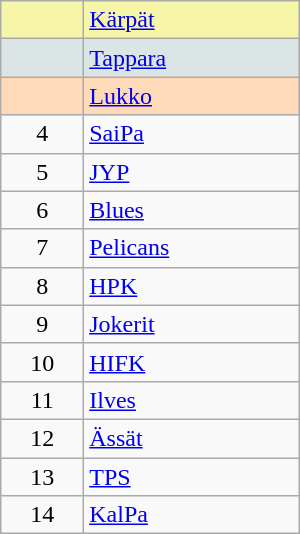<table class="wikitable" style="width:200px;">
<tr style="background:#F7F6A8;">
<td align=center></td>
<td><a href='#'>Kärpät</a></td>
</tr>
<tr style="background:#DCE5E5;">
<td align=center></td>
<td><a href='#'>Tappara</a></td>
</tr>
<tr style="background:#FFDAB9;">
<td align=center></td>
<td><a href='#'>Lukko</a></td>
</tr>
<tr>
<td align=center>4</td>
<td><a href='#'>SaiPa</a></td>
</tr>
<tr>
<td align=center>5</td>
<td><a href='#'>JYP</a></td>
</tr>
<tr>
<td align=center>6</td>
<td><a href='#'>Blues</a></td>
</tr>
<tr>
<td align=center>7</td>
<td><a href='#'>Pelicans</a></td>
</tr>
<tr>
<td align=center>8</td>
<td><a href='#'>HPK</a></td>
</tr>
<tr>
<td align=center>9</td>
<td><a href='#'>Jokerit</a></td>
</tr>
<tr>
<td align=center>10</td>
<td><a href='#'>HIFK</a></td>
</tr>
<tr>
<td align=center>11</td>
<td><a href='#'>Ilves</a></td>
</tr>
<tr>
<td align=center>12</td>
<td><a href='#'>Ässät</a></td>
</tr>
<tr>
<td align=center>13</td>
<td><a href='#'>TPS</a></td>
</tr>
<tr>
<td align=center>14</td>
<td><a href='#'>KalPa</a></td>
</tr>
</table>
